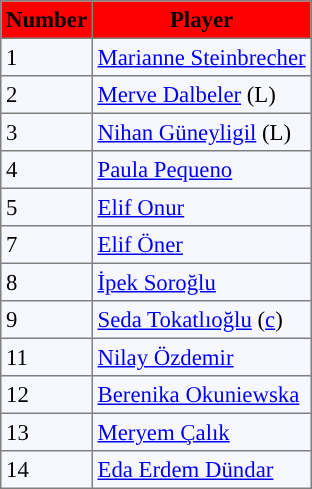<table bgcolor="#f7f8ff" cellpadding="3" cellspacing="0" border="1" style="font-size: 95%; border: gray solid 1px; border-collapse: collapse;">
<tr bgcolor="#ff0000">
<td align=center><strong>Number</strong></td>
<td align=center><strong>Player</strong></td>
</tr>
<tr align="left">
<td>1</td>
<td> <a href='#'>Marianne Steinbrecher</a></td>
</tr>
<tr align=left>
<td>2</td>
<td> <a href='#'>Merve Dalbeler</a> (L)</td>
</tr>
<tr align="left">
<td>3</td>
<td> <a href='#'>Nihan Güneyligil</a> (L)</td>
</tr>
<tr align="left">
<td>4</td>
<td> <a href='#'>Paula Pequeno</a></td>
</tr>
<tr align="left">
<td>5</td>
<td> <a href='#'>Elif Onur</a></td>
</tr>
<tr align="left">
<td>7</td>
<td> <a href='#'>Elif Öner</a></td>
</tr>
<tr align="left">
<td>8</td>
<td> <a href='#'>İpek Soroğlu</a></td>
</tr>
<tr align="left">
<td>9</td>
<td> <a href='#'>Seda Tokatlıoğlu</a> (<a href='#'>c</a>)</td>
</tr>
<tr align="left">
<td>11</td>
<td> <a href='#'>Nilay Özdemir</a></td>
</tr>
<tr align="left">
<td>12</td>
<td> <a href='#'>Berenika Okuniewska</a></td>
</tr>
<tr align="left">
<td>13</td>
<td> <a href='#'>Meryem Çalık</a></td>
</tr>
<tr align="left">
<td>14</td>
<td> <a href='#'>Eda Erdem Dündar</a></td>
</tr>
</table>
